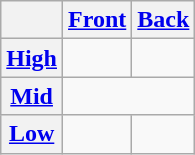<table class="wikitable" style="text-align:center">
<tr>
<th></th>
<th><a href='#'>Front</a></th>
<th><a href='#'>Back</a></th>
</tr>
<tr>
<th><a href='#'>High</a></th>
<td></td>
<td></td>
</tr>
<tr>
<th><a href='#'>Mid</a></th>
<td colspan="2"></td>
</tr>
<tr>
<th><a href='#'>Low</a></th>
<td></td>
<td></td>
</tr>
</table>
